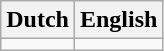<table class="wikitable">
<tr>
<th>Dutch</th>
<th>English</th>
</tr>
<tr>
<td></td>
<td></td>
</tr>
</table>
